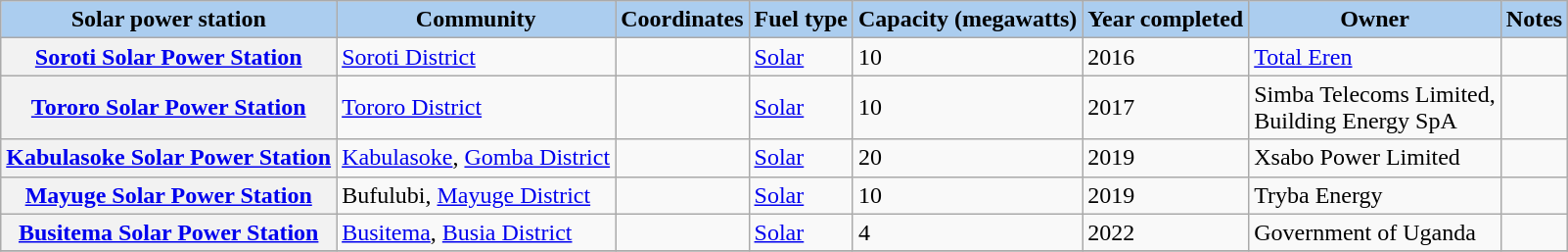<table class="wikitable sortable">
<tr>
<th style="background-color:#ABCDEF;">Solar power station</th>
<th style="background-color:#ABCDEF;">Community</th>
<th style="background-color:#ABCDEF;">Coordinates</th>
<th style="background-color:#ABCDEF;">Fuel type</th>
<th data-sort-type="number" style="background-color:#ABCDEF;">Capacity (megawatts)</th>
<th style="background-color:#ABCDEF;">Year completed</th>
<th style="background-color:#ABCDEF;">Owner</th>
<th style="background-color:#ABCDEF;">Notes</th>
</tr>
<tr>
<th><a href='#'>Soroti Solar Power Station</a></th>
<td><a href='#'>Soroti District</a></td>
<td></td>
<td><a href='#'>Solar</a></td>
<td>10</td>
<td>2016</td>
<td><a href='#'>Total Eren</a></td>
<td></td>
</tr>
<tr>
<th><a href='#'>Tororo Solar Power Station</a></th>
<td><a href='#'>Tororo District</a></td>
<td></td>
<td><a href='#'>Solar</a></td>
<td>10</td>
<td>2017</td>
<td>Simba Telecoms Limited,<br>Building Energy SpA</td>
<td></td>
</tr>
<tr>
<th><a href='#'>Kabulasoke Solar Power Station</a></th>
<td><a href='#'>Kabulasoke</a>, <a href='#'>Gomba District</a></td>
<td></td>
<td><a href='#'>Solar</a></td>
<td>20</td>
<td>2019</td>
<td>Xsabo Power Limited</td>
<td></td>
</tr>
<tr>
<th><a href='#'>Mayuge Solar Power Station</a></th>
<td>Bufulubi, <a href='#'>Mayuge District</a></td>
<td></td>
<td><a href='#'>Solar</a></td>
<td>10</td>
<td>2019</td>
<td>Tryba Energy</td>
<td></td>
</tr>
<tr>
<th><a href='#'>Busitema Solar Power Station</a></th>
<td><a href='#'>Busitema</a>, <a href='#'>Busia District</a></td>
<td></td>
<td><a href='#'>Solar</a></td>
<td>4</td>
<td>2022</td>
<td>Government of Uganda</td>
<td></td>
</tr>
<tr>
</tr>
</table>
